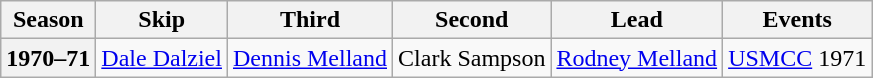<table class="wikitable">
<tr>
<th scope="col">Season</th>
<th scope="col">Skip</th>
<th scope="col">Third</th>
<th scope="col">Second</th>
<th scope="col">Lead</th>
<th scope="col">Events</th>
</tr>
<tr>
<th scope="row">1970–71</th>
<td><a href='#'>Dale Dalziel</a></td>
<td><a href='#'>Dennis Melland</a></td>
<td>Clark Sampson</td>
<td><a href='#'>Rodney Melland</a></td>
<td><a href='#'>USMCC</a> 1971 <br> </td>
</tr>
</table>
